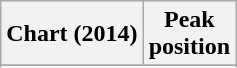<table class="wikitable plainrowheaders sortable">
<tr>
<th scope="col">Chart (2014)</th>
<th scope="col">Peak<br>position</th>
</tr>
<tr>
</tr>
<tr>
</tr>
<tr>
</tr>
<tr>
</tr>
</table>
